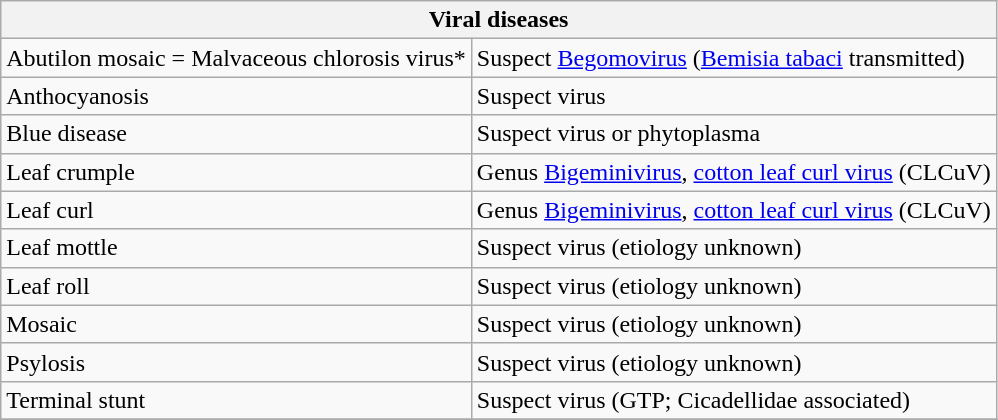<table class="wikitable" style="clear">
<tr>
<th colspan=2><strong>Viral diseases</strong><br></th>
</tr>
<tr>
<td>Abutilon mosaic = Malvaceous chlorosis virus*</td>
<td>Suspect <a href='#'>Begomovirus</a> (<a href='#'>Bemisia tabaci</a> transmitted)</td>
</tr>
<tr>
<td>Anthocyanosis</td>
<td>Suspect virus</td>
</tr>
<tr>
<td>Blue disease</td>
<td>Suspect virus or phytoplasma</td>
</tr>
<tr>
<td>Leaf crumple</td>
<td>Genus <a href='#'>Bigeminivirus</a>, <a href='#'>cotton leaf curl virus</a> (CLCuV)</td>
</tr>
<tr>
<td>Leaf curl</td>
<td>Genus <a href='#'>Bigeminivirus</a>, <a href='#'>cotton leaf curl virus</a> (CLCuV)</td>
</tr>
<tr>
<td>Leaf mottle</td>
<td>Suspect virus (etiology unknown)</td>
</tr>
<tr>
<td>Leaf roll</td>
<td>Suspect virus (etiology unknown)</td>
</tr>
<tr>
<td>Mosaic</td>
<td>Suspect virus (etiology unknown)</td>
</tr>
<tr>
<td>Psylosis</td>
<td>Suspect virus (etiology unknown)</td>
</tr>
<tr>
<td>Terminal stunt</td>
<td>Suspect virus (GTP; Cicadellidae associated)</td>
</tr>
<tr>
</tr>
</table>
